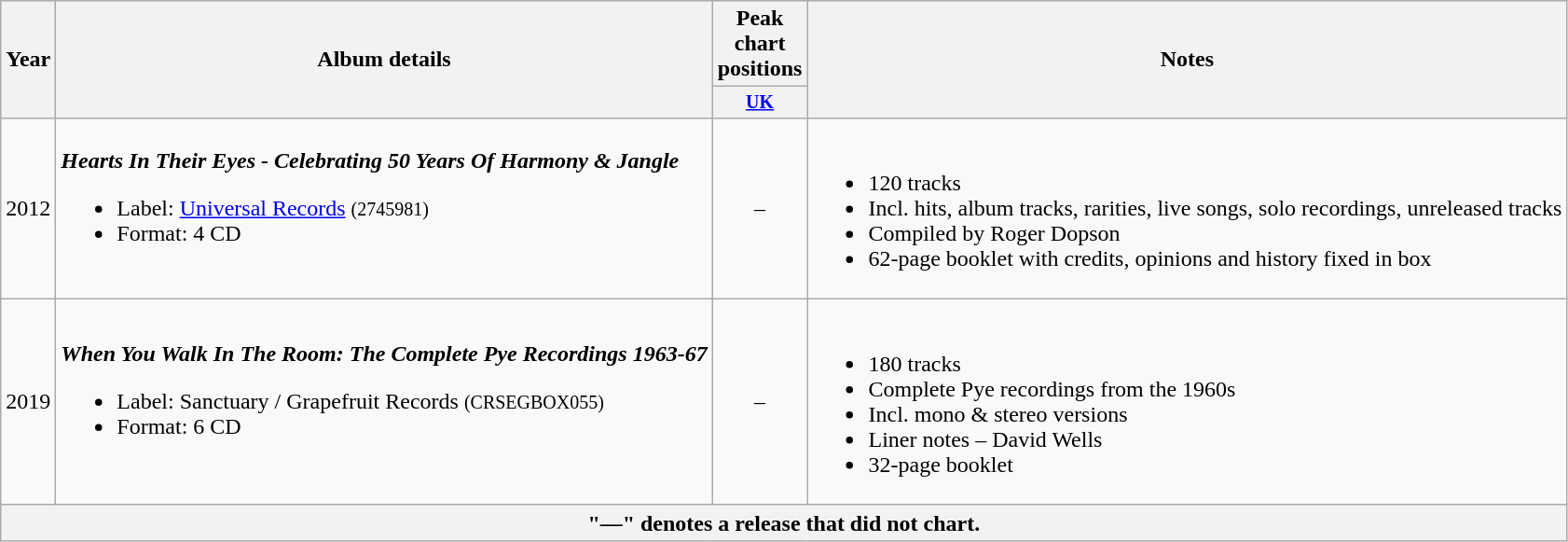<table class="wikitable">
<tr>
<th rowspan=2>Year</th>
<th rowspan=2>Album details</th>
<th>Peak chart positions</th>
<th rowspan=2>Notes</th>
</tr>
<tr style="font-size:smaller;">
<th width="30"><a href='#'>UK</a><br></th>
</tr>
<tr>
<td>2012</td>
<td><strong><em> Hearts In Their Eyes - Celebrating 50 Years Of Harmony & Jangle </em></strong><br><ul><li>Label: <a href='#'>Universal Records</a> <small>(2745981)</small></li><li>Format: 4 CD</li></ul></td>
<td align="center">–</td>
<td><br><ul><li>120 tracks</li><li>Incl. hits, album tracks, rarities, live songs, solo recordings, unreleased tracks</li><li>Compiled by Roger Dopson</li><li>62-page booklet with credits, opinions and history fixed in box</li></ul></td>
</tr>
<tr>
<td>2019</td>
<td><strong><em> When You Walk In The Room: The Complete Pye Recordings 1963-67 </em></strong><br><ul><li>Label: Sanctuary / Grapefruit Records <small>(CRSEGBOX055)</small></li><li>Format: 6 CD</li></ul></td>
<td align="center">–</td>
<td><br><ul><li>180 tracks</li><li>Complete Pye recordings from the 1960s</li><li>Incl. mono & stereo versions</li><li>Liner notes – David Wells</li><li>32-page booklet</li></ul></td>
</tr>
<tr>
<th colspan="4">"—" denotes a release that did not chart.</th>
</tr>
</table>
